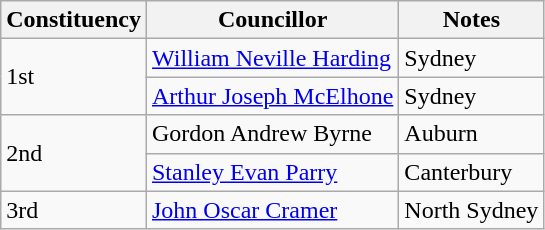<table class="wikitable">
<tr>
<th>Constituency</th>
<th>Councillor</th>
<th>Notes</th>
</tr>
<tr>
<td rowspan="2">1st</td>
<td><a href='#'>William Neville Harding</a></td>
<td>Sydney</td>
</tr>
<tr>
<td><a href='#'>Arthur Joseph McElhone</a></td>
<td>Sydney</td>
</tr>
<tr>
<td rowspan="2">2nd</td>
<td>Gordon Andrew Byrne</td>
<td>Auburn</td>
</tr>
<tr>
<td><a href='#'>Stanley Evan Parry</a></td>
<td>Canterbury</td>
</tr>
<tr>
<td>3rd</td>
<td><a href='#'>John Oscar Cramer</a></td>
<td>North Sydney</td>
</tr>
</table>
